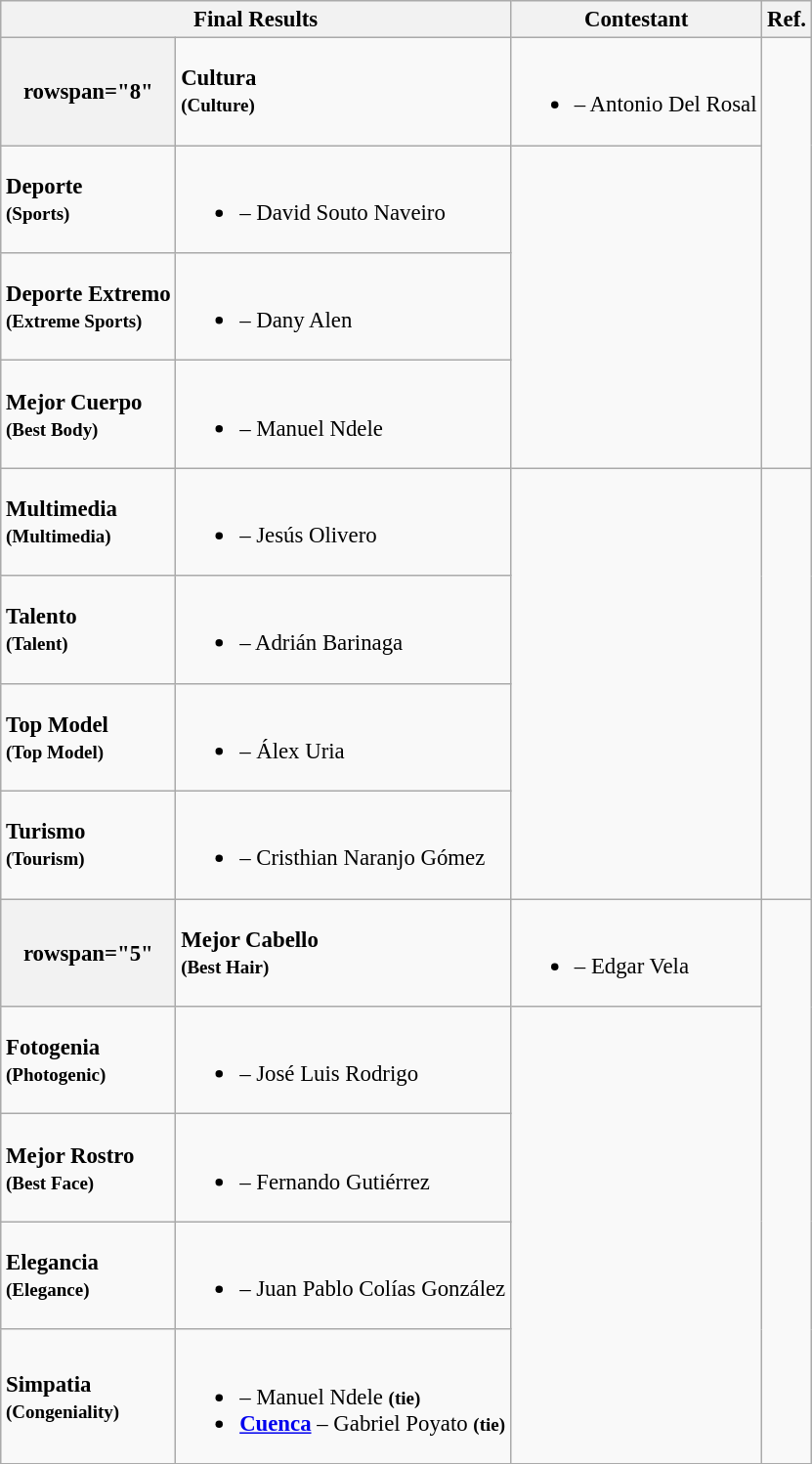<table class="wikitable" style="font-size: 95%;">
<tr>
<th scope="col" colspan="2">Final Results</th>
<th>Contestant</th>
<th>Ref.</th>
</tr>
<tr>
<th>rowspan="8" </th>
<td><strong>Cultura<br><small>(Culture)</small></strong></td>
<td><br><ul><li><strong></strong> – Antonio Del Rosal</li></ul></td>
<td rowspan="4"></td>
</tr>
<tr>
<td><strong>Deporte<br><small>(Sports)</small></strong></td>
<td><br><ul><li><strong></strong> – David Souto Naveiro</li></ul></td>
</tr>
<tr>
<td><strong>Deporte Extremo<br><small>(Extreme Sports)</small></strong></td>
<td><br><ul><li><strong></strong> – Dany Alen</li></ul></td>
</tr>
<tr>
<td><strong>Mejor Cuerpo<br><small>(Best Body)</small></strong></td>
<td><br><ul><li><strong></strong> – Manuel Ndele</li></ul></td>
</tr>
<tr>
<td><strong>Multimedia<br><small>(Multimedia)</small></strong></td>
<td><br><ul><li><strong></strong> – Jesús Olivero</li></ul></td>
<td rowspan="4"></td>
</tr>
<tr>
<td><strong>Talento<br><small>(Talent)</small></strong></td>
<td><br><ul><li><strong></strong> – Adrián Barinaga</li></ul></td>
</tr>
<tr>
<td><strong>Top Model<br><small>(Top Model)</small></strong></td>
<td><br><ul><li><strong></strong> – Álex Uria</li></ul></td>
</tr>
<tr>
<td><strong>Turismo<br><small>(Tourism)</small></strong></td>
<td><br><ul><li><strong></strong> – Cristhian Naranjo Gómez</li></ul></td>
</tr>
<tr>
<th>rowspan="5" </th>
<td><strong>Mejor Cabello<br><small>(Best Hair)</small></strong></td>
<td><br><ul><li><strong></strong> – Edgar Vela</li></ul></td>
<td rowspan="5"></td>
</tr>
<tr>
<td><strong>Fotogenia<br><small>(Photogenic)</small></strong></td>
<td><br><ul><li><strong></strong> – José Luis Rodrigo</li></ul></td>
</tr>
<tr>
<td><strong>Mejor Rostro<br><small>(Best Face)</small></strong></td>
<td><br><ul><li><strong></strong> – Fernando Gutiérrez</li></ul></td>
</tr>
<tr>
<td><strong>Elegancia<br><small>(Elegance)</small></strong></td>
<td><br><ul><li><strong></strong> – Juan Pablo Colías González</li></ul></td>
</tr>
<tr>
<td><strong>Simpatia<br><small>(Congeniality)</small></strong></td>
<td><br><ul><li><strong></strong> – Manuel Ndele<strong> <small>(tie)</small></strong></li><li> <strong><a href='#'>Cuenca</a></strong> – Gabriel Poyato<strong> <small>(tie)</small></strong></li></ul></td>
</tr>
<tr>
</tr>
</table>
